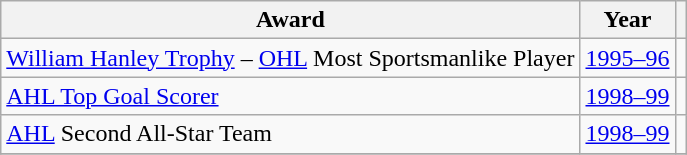<table class="wikitable">
<tr>
<th>Award</th>
<th>Year</th>
<th></th>
</tr>
<tr>
<td><a href='#'>William Hanley Trophy</a> – <a href='#'>OHL</a> Most Sportsmanlike Player</td>
<td><a href='#'>1995–96</a></td>
<td></td>
</tr>
<tr>
<td><a href='#'>AHL Top Goal Scorer</a></td>
<td><a href='#'>1998–99</a></td>
<td></td>
</tr>
<tr>
<td><a href='#'>AHL</a> Second All-Star Team</td>
<td><a href='#'>1998–99</a></td>
<td></td>
</tr>
<tr>
</tr>
</table>
